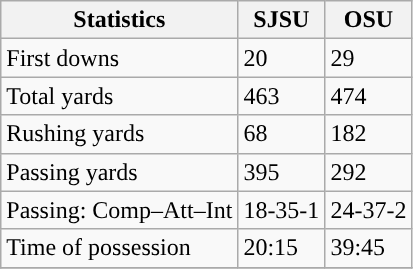<table class="wikitable" style="float: left;">
<tr>
<th>Statistics</th>
<th>SJSU</th>
<th>OSU</th>
</tr>
<tr>
<td>First downs</td>
<td>20</td>
<td>29</td>
</tr>
<tr>
<td>Total yards</td>
<td>463</td>
<td>474</td>
</tr>
<tr>
<td>Rushing yards</td>
<td>68</td>
<td>182</td>
</tr>
<tr>
<td>Passing yards</td>
<td>395</td>
<td>292</td>
</tr>
<tr>
<td>Passing: Comp–Att–Int</td>
<td>18-35-1</td>
<td>24-37-2</td>
</tr>
<tr>
<td>Time of possession</td>
<td>20:15</td>
<td>39:45</td>
</tr>
<tr>
</tr>
</table>
